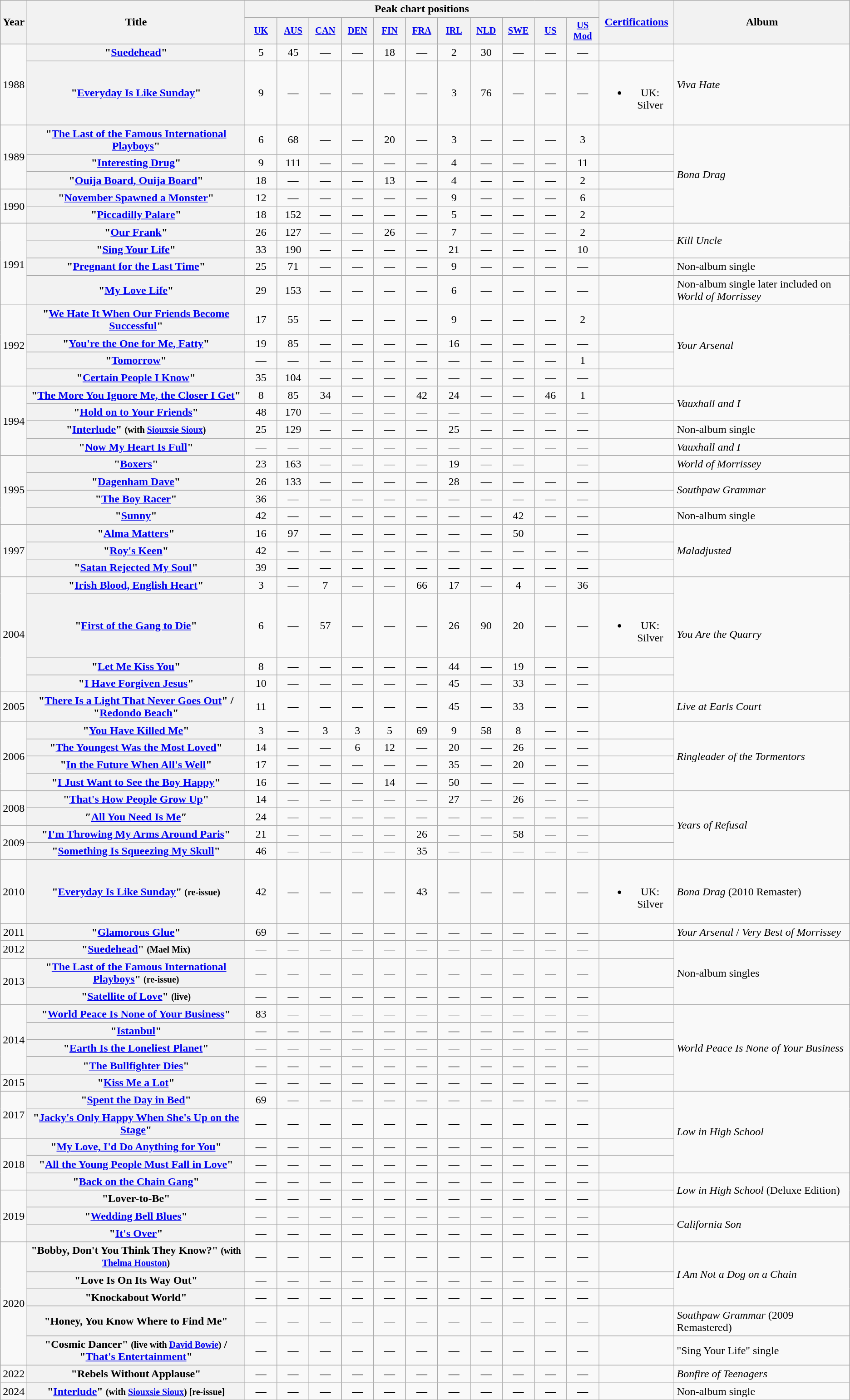<table class="wikitable plainrowheaders">
<tr>
<th scope="col" rowspan="2">Year</th>
<th scope="col" rowspan="2">Title</th>
<th scope="col" colspan="11">Peak chart positions</th>
<th scope="col" rowspan="2" class="unsortable"><a href='#'>Certifications</a></th>
<th scope="col" rowspan="2">Album</th>
</tr>
<tr>
<th style="width:3.0em;font-size:85%"><a href='#'>UK</a><br></th>
<th style="width:3.0em;font-size:85%"><a href='#'>AUS</a><br></th>
<th style="width:3.0em;font-size:85%"><a href='#'>CAN</a><br></th>
<th style="width:3.0em;font-size:85%"><a href='#'>DEN</a><br></th>
<th style="width:3.0em;font-size:85%"><a href='#'>FIN</a><br></th>
<th style="width:3.0em;font-size:85%"><a href='#'>FRA</a><br></th>
<th style="width:3.0em;font-size:85%"><a href='#'>IRL</a><br></th>
<th style="width:3.0em;font-size:85%"><a href='#'>NLD</a><br></th>
<th style="width:3.0em;font-size:85%"><a href='#'>SWE</a><br></th>
<th style="width:3.0em;font-size:85%"><a href='#'>US</a><br></th>
<th style="width:3.0em;font-size:85%"><a href='#'>US<br>Mod</a><br></th>
</tr>
<tr align="center">
<td rowspan="2">1988</td>
<th scope="row">"<a href='#'>Suedehead</a>"</th>
<td>5</td>
<td>45</td>
<td>—</td>
<td>—</td>
<td>18</td>
<td>—</td>
<td>2</td>
<td>30</td>
<td>—</td>
<td>—</td>
<td>—</td>
<td></td>
<td align="left" rowspan="2"><em>Viva Hate</em></td>
</tr>
<tr align="center">
<th scope="row">"<a href='#'>Everyday Is Like Sunday</a>"</th>
<td>9</td>
<td>—</td>
<td>—</td>
<td>—</td>
<td>—</td>
<td>—</td>
<td>3</td>
<td>76</td>
<td>—</td>
<td>—</td>
<td>—</td>
<td><br><ul><li>UK: Silver</li></ul></td>
</tr>
<tr align="center">
<td rowspan="3">1989</td>
<th scope="row">"<a href='#'>The Last of the Famous International Playboys</a>"</th>
<td>6</td>
<td>68</td>
<td>—</td>
<td>—</td>
<td>20</td>
<td>—</td>
<td>3</td>
<td>—</td>
<td>—</td>
<td>—</td>
<td>3</td>
<td></td>
<td align="left" rowspan="5"><em>Bona Drag</em></td>
</tr>
<tr align="center">
<th scope="row">"<a href='#'>Interesting Drug</a>"</th>
<td>9</td>
<td>111</td>
<td>—</td>
<td>—</td>
<td>—</td>
<td>—</td>
<td>4</td>
<td>—</td>
<td>—</td>
<td>—</td>
<td>11</td>
<td></td>
</tr>
<tr align="center">
<th scope="row">"<a href='#'>Ouija Board, Ouija Board</a>"</th>
<td>18</td>
<td>—</td>
<td>—</td>
<td>—</td>
<td>13</td>
<td>—</td>
<td>4</td>
<td>—</td>
<td>—</td>
<td>—</td>
<td>2</td>
<td></td>
</tr>
<tr align="center">
<td rowspan="2">1990</td>
<th scope="row">"<a href='#'>November Spawned a Monster</a>"</th>
<td>12</td>
<td>—</td>
<td>—</td>
<td>—</td>
<td>—</td>
<td>—</td>
<td>9</td>
<td>—</td>
<td>—</td>
<td>—</td>
<td>6</td>
<td></td>
</tr>
<tr align="center">
<th scope="row">"<a href='#'>Piccadilly Palare</a>"</th>
<td>18</td>
<td>152</td>
<td>—</td>
<td>—</td>
<td>—</td>
<td>—</td>
<td>5</td>
<td>—</td>
<td>—</td>
<td>—</td>
<td>2</td>
<td></td>
</tr>
<tr align="center">
<td rowspan="4">1991</td>
<th scope="row">"<a href='#'>Our Frank</a>"</th>
<td>26</td>
<td>127</td>
<td>—</td>
<td>—</td>
<td>26</td>
<td>—</td>
<td>7</td>
<td>—</td>
<td>—</td>
<td>—</td>
<td>2</td>
<td></td>
<td align="left" rowspan="2"><em>Kill Uncle</em></td>
</tr>
<tr align="center">
<th scope="row">"<a href='#'>Sing Your Life</a>"</th>
<td>33</td>
<td>190</td>
<td>—</td>
<td>—</td>
<td>—</td>
<td>—</td>
<td>21</td>
<td>—</td>
<td>—</td>
<td>—</td>
<td>10</td>
<td></td>
</tr>
<tr align="center">
<th scope="row">"<a href='#'>Pregnant for the Last Time</a>"</th>
<td>25</td>
<td>71</td>
<td>—</td>
<td>—</td>
<td>—</td>
<td>—</td>
<td>9</td>
<td>—</td>
<td>—</td>
<td>—</td>
<td>—</td>
<td></td>
<td align="left">Non-album single</td>
</tr>
<tr align="center">
<th scope="row">"<a href='#'>My Love Life</a>"</th>
<td>29</td>
<td>153</td>
<td>—</td>
<td>—</td>
<td>—</td>
<td>—</td>
<td>6</td>
<td>—</td>
<td>—</td>
<td>—</td>
<td>—</td>
<td></td>
<td align="left">Non-album single later included on <em>World of Morrissey</em></td>
</tr>
<tr align="center">
<td rowspan="4">1992</td>
<th scope="row">"<a href='#'>We Hate It When Our Friends Become Successful</a>"</th>
<td>17</td>
<td>55</td>
<td>—</td>
<td>—</td>
<td>—</td>
<td>—</td>
<td>9</td>
<td>—</td>
<td>—</td>
<td>—</td>
<td>2</td>
<td></td>
<td align="left" rowspan="4"><em>Your Arsenal</em></td>
</tr>
<tr align="center">
<th scope="row">"<a href='#'>You're the One for Me, Fatty</a>"</th>
<td>19</td>
<td>85</td>
<td>—</td>
<td>—</td>
<td>—</td>
<td>—</td>
<td>16</td>
<td>—</td>
<td>—</td>
<td>—</td>
<td>—</td>
<td></td>
</tr>
<tr align="center">
<th scope="row">"<a href='#'>Tomorrow</a>"</th>
<td>—</td>
<td>—</td>
<td>—</td>
<td>—</td>
<td>—</td>
<td>—</td>
<td>—</td>
<td>—</td>
<td>—</td>
<td>—</td>
<td>1</td>
<td></td>
</tr>
<tr align="center">
<th scope="row">"<a href='#'>Certain People I Know</a>"</th>
<td>35</td>
<td>104</td>
<td>—</td>
<td>—</td>
<td>—</td>
<td>—</td>
<td>—</td>
<td>—</td>
<td>—</td>
<td>—</td>
<td>—</td>
<td></td>
</tr>
<tr align="center">
<td rowspan="4">1994</td>
<th scope="row">"<a href='#'>The More You Ignore Me, the Closer I Get</a>"</th>
<td>8</td>
<td>85</td>
<td>34</td>
<td>—</td>
<td>—</td>
<td>42</td>
<td>24</td>
<td>—</td>
<td>—</td>
<td>46</td>
<td>1</td>
<td></td>
<td align="left" rowspan="2"><em>Vauxhall and I</em></td>
</tr>
<tr align="center">
<th scope="row">"<a href='#'>Hold on to Your Friends</a>"</th>
<td>48</td>
<td>170</td>
<td>—</td>
<td>—</td>
<td>—</td>
<td>—</td>
<td>—</td>
<td>—</td>
<td>—</td>
<td>—</td>
<td>—</td>
<td></td>
</tr>
<tr align="center">
<th scope="row">"<a href='#'>Interlude</a>" <small>(with <a href='#'>Siouxsie Sioux</a>)</small></th>
<td>25</td>
<td>129</td>
<td>—</td>
<td>—</td>
<td>—</td>
<td>—</td>
<td>25</td>
<td>—</td>
<td>—</td>
<td>—</td>
<td>—</td>
<td></td>
<td align="left">Non-album single</td>
</tr>
<tr align="center">
<th scope="row">"<a href='#'>Now My Heart Is Full</a>"</th>
<td>—</td>
<td>—</td>
<td>—</td>
<td>—</td>
<td>—</td>
<td>—</td>
<td>—</td>
<td>—</td>
<td>—</td>
<td>—</td>
<td>—</td>
<td></td>
<td align="left"><em>Vauxhall and I</em></td>
</tr>
<tr align="center">
<td rowspan="4">1995</td>
<th scope="row">"<a href='#'>Boxers</a>"</th>
<td>23</td>
<td>163</td>
<td>—</td>
<td>—</td>
<td>—</td>
<td>—</td>
<td>19</td>
<td>—</td>
<td>—</td>
<td></td>
<td>—</td>
<td></td>
<td align="left"><em>World of Morrissey</em></td>
</tr>
<tr align="center">
<th scope="row">"<a href='#'>Dagenham Dave</a>"</th>
<td>26</td>
<td>133</td>
<td>—</td>
<td>—</td>
<td>—</td>
<td>—</td>
<td>28</td>
<td>—</td>
<td>—</td>
<td>—</td>
<td>—</td>
<td></td>
<td align="left" rowspan="2"><em>Southpaw Grammar</em></td>
</tr>
<tr align="center">
<th scope="row">"<a href='#'>The Boy Racer</a>"</th>
<td>36</td>
<td>—</td>
<td>—</td>
<td>—</td>
<td>—</td>
<td>—</td>
<td>—</td>
<td>—</td>
<td>—</td>
<td>—</td>
<td>—</td>
<td></td>
</tr>
<tr align="center">
<th scope="row">"<a href='#'>Sunny</a>"</th>
<td>42</td>
<td>—</td>
<td>—</td>
<td>—</td>
<td>—</td>
<td>—</td>
<td>—</td>
<td>—</td>
<td>42</td>
<td>—</td>
<td>—</td>
<td></td>
<td align="left">Non-album single</td>
</tr>
<tr align="center">
<td rowspan="3">1997</td>
<th scope="row">"<a href='#'>Alma Matters</a>"</th>
<td>16</td>
<td>97</td>
<td>—</td>
<td>—</td>
<td>—</td>
<td>—</td>
<td>—</td>
<td>—</td>
<td>50</td>
<td></td>
<td>—</td>
<td></td>
<td align="left" rowspan="3"><em>Maladjusted</em></td>
</tr>
<tr align="center">
<th scope="row">"<a href='#'>Roy's Keen</a>"</th>
<td>42</td>
<td>—</td>
<td>—</td>
<td>—</td>
<td>—</td>
<td>—</td>
<td>—</td>
<td>—</td>
<td>—</td>
<td>—</td>
<td>—</td>
<td></td>
</tr>
<tr align="center">
<th scope="row">"<a href='#'>Satan Rejected My Soul</a>"</th>
<td>39</td>
<td>—</td>
<td>—</td>
<td>—</td>
<td>—</td>
<td>—</td>
<td>—</td>
<td>—</td>
<td>—</td>
<td>—</td>
<td>—</td>
<td></td>
</tr>
<tr align="center">
<td rowspan="4">2004</td>
<th scope="row">"<a href='#'>Irish Blood, English Heart</a>"</th>
<td>3</td>
<td>—</td>
<td>7</td>
<td>—</td>
<td>—</td>
<td>66</td>
<td>17</td>
<td>—</td>
<td>4</td>
<td>—</td>
<td>36</td>
<td></td>
<td align="left" rowspan="4"><em>You Are the Quarry</em></td>
</tr>
<tr align="center">
<th scope="row">"<a href='#'>First of the Gang to Die</a>"</th>
<td>6</td>
<td>—</td>
<td>57</td>
<td>—</td>
<td>—</td>
<td>—</td>
<td>26</td>
<td>90</td>
<td>20</td>
<td>—</td>
<td>—</td>
<td><br><ul><li>UK: Silver</li></ul></td>
</tr>
<tr align="center">
<th scope="row">"<a href='#'>Let Me Kiss You</a>"</th>
<td>8</td>
<td>—</td>
<td>—</td>
<td>—</td>
<td>—</td>
<td>—</td>
<td>44</td>
<td>—</td>
<td>19</td>
<td>—</td>
<td>—</td>
<td></td>
</tr>
<tr align="center">
<th scope="row">"<a href='#'>I Have Forgiven Jesus</a>"</th>
<td>10</td>
<td>—</td>
<td>—</td>
<td>—</td>
<td>—</td>
<td>—</td>
<td>45</td>
<td>—</td>
<td>33</td>
<td>—</td>
<td>—</td>
<td></td>
</tr>
<tr align="center">
<td>2005</td>
<th scope="row">"<a href='#'>There Is a Light That Never Goes Out</a>" / "<a href='#'>Redondo Beach</a>"</th>
<td>11</td>
<td>—</td>
<td>—</td>
<td>—</td>
<td>—</td>
<td>—</td>
<td>45</td>
<td>—</td>
<td>33</td>
<td>—</td>
<td>—</td>
<td></td>
<td align="left"><em>Live at Earls Court</em></td>
</tr>
<tr align="center">
<td rowspan="4">2006</td>
<th scope="row">"<a href='#'>You Have Killed Me</a>"</th>
<td>3</td>
<td>—</td>
<td>3</td>
<td>3</td>
<td>5</td>
<td>69</td>
<td>9</td>
<td>58</td>
<td>8</td>
<td>—</td>
<td>—</td>
<td></td>
<td align="left" rowspan="4"><em>Ringleader of the Tormentors</em></td>
</tr>
<tr align="center">
<th scope="row">"<a href='#'>The Youngest Was the Most Loved</a>"</th>
<td>14</td>
<td>—</td>
<td>—</td>
<td>6</td>
<td>12</td>
<td>—</td>
<td>20</td>
<td>—</td>
<td>26</td>
<td>—</td>
<td>—</td>
<td></td>
</tr>
<tr align="center">
<th scope="row">"<a href='#'>In the Future When All's Well</a>"</th>
<td>17</td>
<td>—</td>
<td>—</td>
<td>—</td>
<td>—</td>
<td>—</td>
<td>35</td>
<td>—</td>
<td>20</td>
<td>—</td>
<td>—</td>
<td></td>
</tr>
<tr align="center">
<th scope="row">"<a href='#'>I Just Want to See the Boy Happy</a>"</th>
<td>16</td>
<td>—</td>
<td>—</td>
<td>—</td>
<td>14</td>
<td>—</td>
<td>50</td>
<td>—</td>
<td>—</td>
<td>—</td>
<td>—</td>
<td></td>
</tr>
<tr align="center">
<td rowspan="2">2008</td>
<th scope="row">"<a href='#'>That's How People Grow Up</a>"</th>
<td>14</td>
<td>—</td>
<td>—</td>
<td>—</td>
<td>—</td>
<td>—</td>
<td>27</td>
<td>—</td>
<td>26</td>
<td>—</td>
<td>—</td>
<td></td>
<td align="left" rowspan="4"><em>Years of Refusal</em></td>
</tr>
<tr align="center">
<th scope="row">″<a href='#'>All You Need Is Me</a>″</th>
<td>24</td>
<td>—</td>
<td>—</td>
<td>—</td>
<td>—</td>
<td>—</td>
<td>—</td>
<td>—</td>
<td>—</td>
<td>—</td>
<td>—</td>
<td></td>
</tr>
<tr align="center">
<td rowspan="2">2009</td>
<th scope="row">"<a href='#'>I'm Throwing My Arms Around Paris</a>"</th>
<td>21</td>
<td>—</td>
<td>—</td>
<td>—</td>
<td>—</td>
<td>26</td>
<td>—</td>
<td>—</td>
<td>58</td>
<td>—</td>
<td>—</td>
<td></td>
</tr>
<tr align="center">
<th scope="row">"<a href='#'>Something Is Squeezing My Skull</a>"</th>
<td>46</td>
<td>—</td>
<td>—</td>
<td>—</td>
<td>—</td>
<td>35</td>
<td>—</td>
<td>—</td>
<td>—</td>
<td>—</td>
<td>—</td>
<td></td>
</tr>
<tr align="center">
<td>2010</td>
<th scope="row">"<a href='#'>Everyday Is Like Sunday</a>" <small>(re-issue)</small></th>
<td>42</td>
<td>—</td>
<td>—</td>
<td>—</td>
<td>—</td>
<td>43</td>
<td>—</td>
<td>—</td>
<td>—</td>
<td>—</td>
<td>—</td>
<td><br><ul><li>UK: Silver</li></ul></td>
<td align="left"><em>Bona Drag</em> (2010 Remaster)</td>
</tr>
<tr align="center">
<td>2011</td>
<th scope="row">"<a href='#'>Glamorous Glue</a>"</th>
<td>69</td>
<td>—</td>
<td>—</td>
<td>—</td>
<td>—</td>
<td>—</td>
<td>—</td>
<td>—</td>
<td>—</td>
<td>—</td>
<td>—</td>
<td></td>
<td align="left"><em>Your Arsenal</em> / <em>Very Best of Morrissey</em></td>
</tr>
<tr align="center">
<td>2012</td>
<th scope="row">"<a href='#'>Suedehead</a>" <small>(Mael Mix)</small></th>
<td>—</td>
<td>—</td>
<td>—</td>
<td>—</td>
<td>—</td>
<td>—</td>
<td>—</td>
<td>—</td>
<td>—</td>
<td>—</td>
<td>—</td>
<td></td>
<td align="left" rowspan="3">Non-album singles</td>
</tr>
<tr align="center">
<td rowspan="2">2013</td>
<th scope="row">"<a href='#'>The Last of the Famous International Playboys</a>" <small>(re-issue)</small></th>
<td>—</td>
<td>—</td>
<td>—</td>
<td>—</td>
<td>—</td>
<td>—</td>
<td>—</td>
<td>—</td>
<td>—</td>
<td>—</td>
<td>—</td>
<td></td>
</tr>
<tr align="center">
<th scope="row">"<a href='#'>Satellite of Love</a>" <small>(live)</small></th>
<td>—</td>
<td>—</td>
<td>—</td>
<td>—</td>
<td>—</td>
<td>—</td>
<td>—</td>
<td>—</td>
<td>—</td>
<td>—</td>
<td>—</td>
<td></td>
</tr>
<tr align="center">
<td rowspan="4">2014</td>
<th scope="row">"<a href='#'>World Peace Is None of Your Business</a>"</th>
<td>83</td>
<td>—</td>
<td>—</td>
<td>—</td>
<td>—</td>
<td>—</td>
<td>—</td>
<td>—</td>
<td>—</td>
<td>—</td>
<td>—</td>
<td></td>
<td align="left" rowspan="5"><em>World Peace Is None of Your Business</em></td>
</tr>
<tr align="center">
<th scope="row">"<a href='#'>Istanbul</a>"</th>
<td>—</td>
<td>—</td>
<td>—</td>
<td>—</td>
<td>—</td>
<td>—</td>
<td>—</td>
<td>—</td>
<td>—</td>
<td>—</td>
<td>—</td>
<td></td>
</tr>
<tr align="center">
<th scope="row">"<a href='#'>Earth Is the Loneliest Planet</a>"</th>
<td>—</td>
<td>—</td>
<td>—</td>
<td>—</td>
<td>—</td>
<td>—</td>
<td>—</td>
<td>—</td>
<td>—</td>
<td>—</td>
<td>—</td>
<td></td>
</tr>
<tr align="center">
<th scope="row">"<a href='#'>The Bullfighter Dies</a>"</th>
<td>—</td>
<td>—</td>
<td>—</td>
<td>—</td>
<td>—</td>
<td>—</td>
<td>—</td>
<td>—</td>
<td>—</td>
<td>—</td>
<td>—</td>
<td></td>
</tr>
<tr align="center">
<td>2015</td>
<th scope="row">"<a href='#'>Kiss Me a Lot</a>"</th>
<td>—</td>
<td>—</td>
<td>—</td>
<td>—</td>
<td>—</td>
<td>—</td>
<td>—</td>
<td>—</td>
<td>—</td>
<td>—</td>
<td>—</td>
<td></td>
</tr>
<tr align="center">
<td rowspan="2">2017</td>
<th scope="row">"<a href='#'>Spent the Day in Bed</a>"</th>
<td>69</td>
<td>—</td>
<td>—</td>
<td>—</td>
<td>—</td>
<td>—</td>
<td>—</td>
<td>—</td>
<td>—</td>
<td>—</td>
<td>—</td>
<td></td>
<td align="left" rowspan=4><em>Low in High School</em></td>
</tr>
<tr align="center">
<th scope="row">"<a href='#'>Jacky's Only Happy When She's Up on the Stage</a>"</th>
<td>—</td>
<td>—</td>
<td>—</td>
<td>—</td>
<td>—</td>
<td>—</td>
<td>—</td>
<td>—</td>
<td>—</td>
<td>—</td>
<td>—</td>
<td></td>
</tr>
<tr align="center">
<td rowspan="3">2018</td>
<th scope="row">"<a href='#'>My Love, I'd Do Anything for You</a>"</th>
<td>—</td>
<td>—</td>
<td>—</td>
<td>—</td>
<td>—</td>
<td>—</td>
<td>—</td>
<td>—</td>
<td>—</td>
<td>—</td>
<td>—</td>
<td></td>
</tr>
<tr align="center">
<th scope="row">"<a href='#'>All the Young People Must Fall in Love</a>"</th>
<td>—</td>
<td>—</td>
<td>—</td>
<td>—</td>
<td>—</td>
<td>—</td>
<td>—</td>
<td>—</td>
<td>—</td>
<td>—</td>
<td>—</td>
<td></td>
</tr>
<tr align="center">
<th scope="row">"<a href='#'>Back on the Chain Gang</a>"</th>
<td>—</td>
<td>—</td>
<td>—</td>
<td>—</td>
<td>—</td>
<td>—</td>
<td>—</td>
<td>—</td>
<td>—</td>
<td>—</td>
<td>—</td>
<td></td>
<td align="left" rowspan="2"><em>Low in High School</em> (Deluxe Edition)</td>
</tr>
<tr align="center">
<td rowspan="3">2019</td>
<th scope="row">"Lover-to-Be"</th>
<td>—</td>
<td>—</td>
<td>—</td>
<td>—</td>
<td>—</td>
<td>—</td>
<td>—</td>
<td>—</td>
<td>—</td>
<td>—</td>
<td>—</td>
<td></td>
</tr>
<tr align="center">
<th scope="row">"<a href='#'>Wedding Bell Blues</a>"</th>
<td>—</td>
<td>—</td>
<td>—</td>
<td>—</td>
<td>—</td>
<td>—</td>
<td>—</td>
<td>—</td>
<td>—</td>
<td>—</td>
<td>—</td>
<td></td>
<td align="left" rowspan="2"><em>California Son</em></td>
</tr>
<tr align="center">
<th scope="row">"<a href='#'>It's Over</a>"</th>
<td>—</td>
<td>—</td>
<td>—</td>
<td>—</td>
<td>—</td>
<td>—</td>
<td>—</td>
<td>—</td>
<td>—</td>
<td>—</td>
<td>—</td>
<td></td>
</tr>
<tr align="center">
<td rowspan="5">2020</td>
<th scope="row">"Bobby, Don't You Think They Know?" <small>(with <a href='#'>Thelma Houston</a>)</small></th>
<td>—</td>
<td>—</td>
<td>—</td>
<td>—</td>
<td>—</td>
<td>—</td>
<td>—</td>
<td>—</td>
<td>—</td>
<td>—</td>
<td>—</td>
<td></td>
<td align="left" rowspan="3"><em>I Am Not a Dog on a Chain</em></td>
</tr>
<tr align="center">
<th scope="row">"Love Is On Its Way Out"</th>
<td>—</td>
<td>—</td>
<td>—</td>
<td>—</td>
<td>—</td>
<td>—</td>
<td>—</td>
<td>—</td>
<td>—</td>
<td>—</td>
<td>—</td>
<td></td>
</tr>
<tr align="center">
<th scope="row">"Knockabout World"</th>
<td>—</td>
<td>—</td>
<td>—</td>
<td>—</td>
<td>—</td>
<td>—</td>
<td>—</td>
<td>—</td>
<td>—</td>
<td>—</td>
<td>—</td>
<td></td>
</tr>
<tr align="center">
<th scope="row">"Honey, You Know Where to Find Me"</th>
<td>—</td>
<td>—</td>
<td>—</td>
<td>—</td>
<td>—</td>
<td>—</td>
<td>—</td>
<td>—</td>
<td>—</td>
<td>—</td>
<td>—</td>
<td></td>
<td align="left"><em>Southpaw Grammar</em> (2009 Remastered)</td>
</tr>
<tr align="center">
<th scope="row">"Cosmic Dancer" <small>(live with <a href='#'>David Bowie</a>)</small> / "<a href='#'>That's Entertainment</a>"</th>
<td>—</td>
<td>—</td>
<td>—</td>
<td>—</td>
<td>—</td>
<td>—</td>
<td>—</td>
<td>—</td>
<td>—</td>
<td>—</td>
<td>—</td>
<td></td>
<td align="left">"Sing Your Life" single</td>
</tr>
<tr align="center">
<td>2022</td>
<th scope="row">"Rebels Without Applause"</th>
<td>—</td>
<td>—</td>
<td>—</td>
<td>—</td>
<td>—</td>
<td>—</td>
<td>—</td>
<td>—</td>
<td>—</td>
<td>—</td>
<td>—</td>
<td></td>
<td align="left"><em>Bonfire of Teenagers</em></td>
</tr>
<tr align="center">
<td>2024</td>
<th scope="row">"<a href='#'>Interlude</a>" <small>(with <a href='#'>Siouxsie Sioux</a>) [re-issue]</small></th>
<td>—</td>
<td>—</td>
<td>—</td>
<td>—</td>
<td>—</td>
<td>—</td>
<td>—</td>
<td>—</td>
<td>—</td>
<td>—</td>
<td>—</td>
<td></td>
<td align="left" rowspan="1">Non-album single</td>
</tr>
<tr align="center">
</tr>
</table>
